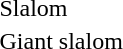<table>
<tr>
<td>Slalom</td>
<td></td>
<td></td>
<td></td>
</tr>
<tr>
<td>Giant slalom</td>
<td></td>
<td></td>
<td></td>
</tr>
</table>
